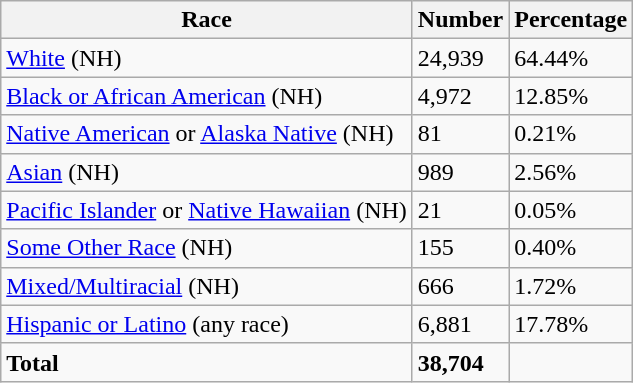<table class="wikitable">
<tr>
<th>Race</th>
<th>Number</th>
<th>Percentage</th>
</tr>
<tr>
<td><a href='#'>White</a> (NH)</td>
<td>24,939</td>
<td>64.44%</td>
</tr>
<tr>
<td><a href='#'>Black or African American</a> (NH)</td>
<td>4,972</td>
<td>12.85%</td>
</tr>
<tr>
<td><a href='#'>Native American</a> or <a href='#'>Alaska Native</a> (NH)</td>
<td>81</td>
<td>0.21%</td>
</tr>
<tr>
<td><a href='#'>Asian</a> (NH)</td>
<td>989</td>
<td>2.56%</td>
</tr>
<tr>
<td><a href='#'>Pacific Islander</a> or <a href='#'>Native Hawaiian</a> (NH)</td>
<td>21</td>
<td>0.05%</td>
</tr>
<tr>
<td><a href='#'>Some Other Race</a> (NH)</td>
<td>155</td>
<td>0.40%</td>
</tr>
<tr>
<td><a href='#'>Mixed/Multiracial</a> (NH)</td>
<td>666</td>
<td>1.72%</td>
</tr>
<tr>
<td><a href='#'>Hispanic or Latino</a> (any race)</td>
<td>6,881</td>
<td>17.78%</td>
</tr>
<tr>
<td><strong>Total</strong></td>
<td><strong>38,704</strong></td>
</tr>
</table>
